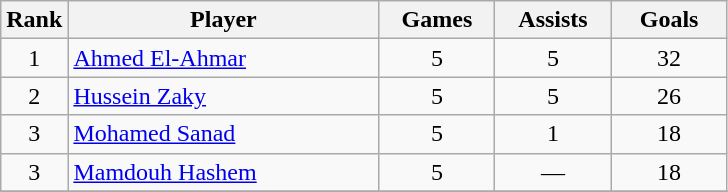<table class="wikitable sortable" style="text-align: center">
<tr>
<th width="10">Rank</th>
<th width="200">Player</th>
<th width="70">Games</th>
<th width="70">Assists</th>
<th width="70">Goals</th>
</tr>
<tr>
<td>1</td>
<td align="left"><a href='#'>Ahmed El-Ahmar</a></td>
<td>5</td>
<td>5</td>
<td>32</td>
</tr>
<tr>
<td>2</td>
<td align="left"><a href='#'>Hussein Zaky</a></td>
<td>5</td>
<td>5</td>
<td>26</td>
</tr>
<tr>
<td>3</td>
<td align="left"><a href='#'>Mohamed Sanad</a></td>
<td>5</td>
<td>1</td>
<td>18</td>
</tr>
<tr>
<td>3</td>
<td align="left"><a href='#'>Mamdouh Hashem</a></td>
<td>5</td>
<td>—</td>
<td>18</td>
</tr>
<tr>
</tr>
</table>
